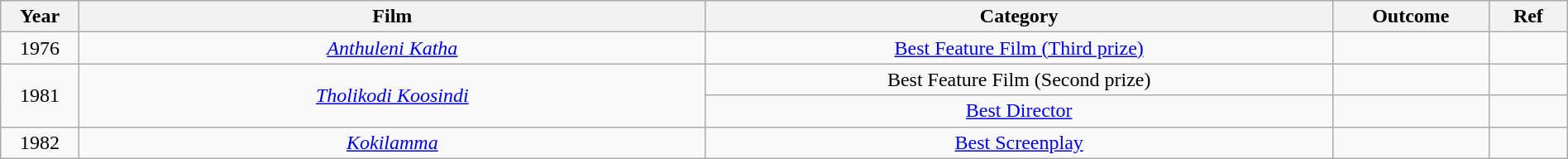<table class="wikitable" style="width:100%;">
<tr>
<th width=5%>Year</th>
<th style="width:40%;">Film</th>
<th style="width:40%;">Category</th>
<th style="width:10%;">Outcome</th>
<th style="width:5%;">Ref</th>
</tr>
<tr>
<td style="text-align:center;">1976</td>
<td style="text-align:center;"><em><a href='#'>Anthuleni Katha</a></em></td>
<td style="text-align:center;"><a href='#'>Best Feature Film (Third prize)</a></td>
<td></td>
<td></td>
</tr>
<tr>
<td style="text-align:center;" rowspan="2">1981</td>
<td style="text-align:center;" rowspan="2"><em><a href='#'>Tholikodi Koosindi</a></em></td>
<td style="text-align:center;">Best Feature Film (Second prize)</td>
<td></td>
<td></td>
</tr>
<tr>
<td style="text-align:center;"><a href='#'>Best Director</a></td>
<td></td>
<td></td>
</tr>
<tr>
<td style="text-align:center;">1982</td>
<td style="text-align:center;"><em><a href='#'>Kokilamma</a></em></td>
<td style="text-align:center;"><a href='#'>Best Screenplay</a></td>
<td></td>
<td></td>
</tr>
</table>
